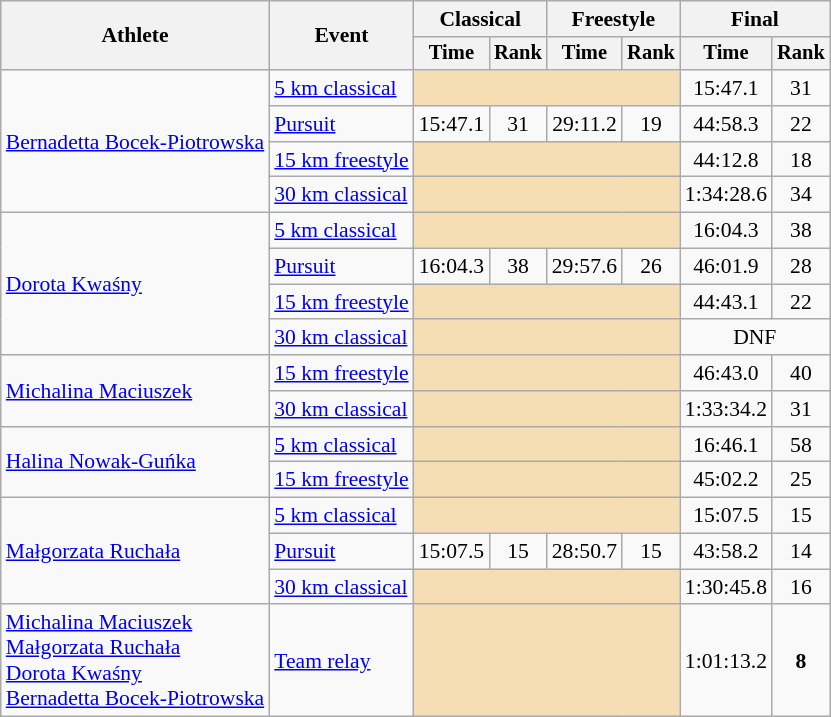<table class="wikitable" style="font-size:90%">
<tr>
<th rowspan=2>Athlete</th>
<th rowspan=2>Event</th>
<th colspan=2>Classical</th>
<th colspan=2>Freestyle</th>
<th colspan=2>Final</th>
</tr>
<tr style="font-size: 95%">
<th>Time</th>
<th>Rank</th>
<th>Time</th>
<th>Rank</th>
<th>Time</th>
<th>Rank</th>
</tr>
<tr align=center>
<td align=left rowspan=4><a href='#'>Bernadetta Bocek-Piotrowska</a></td>
<td align=left><a href='#'>5 km classical</a></td>
<td colspan="4" bgcolor="wheat"></td>
<td>15:47.1</td>
<td>31</td>
</tr>
<tr align=center>
<td align=left><a href='#'>Pursuit</a></td>
<td>15:47.1</td>
<td>31</td>
<td>29:11.2</td>
<td>19</td>
<td>44:58.3</td>
<td>22</td>
</tr>
<tr align=center>
<td align=left rowspan=1><a href='#'>15 km freestyle</a></td>
<td colspan="4" bgcolor="wheat"></td>
<td>44:12.8</td>
<td>18</td>
</tr>
<tr align=center>
<td align=left rowspan=1><a href='#'>30 km classical</a></td>
<td colspan="4" bgcolor="wheat"></td>
<td>1:34:28.6</td>
<td>34</td>
</tr>
<tr align=center>
<td align=left rowspan=4><a href='#'>Dorota Kwaśny</a></td>
<td align=left><a href='#'>5 km classical</a></td>
<td colspan="4" bgcolor="wheat"></td>
<td>16:04.3</td>
<td>38</td>
</tr>
<tr align=center>
<td align=left><a href='#'>Pursuit</a></td>
<td>16:04.3</td>
<td>38</td>
<td>29:57.6</td>
<td>26</td>
<td>46:01.9</td>
<td>28</td>
</tr>
<tr align=center>
<td align=left rowspan=1><a href='#'>15 km freestyle</a></td>
<td colspan="4" bgcolor="wheat"></td>
<td>44:43.1</td>
<td>22</td>
</tr>
<tr align=center>
<td align=left rowspan=1><a href='#'>30 km classical</a></td>
<td colspan="4" bgcolor="wheat"></td>
<td colspan=2>DNF</td>
</tr>
<tr align=center>
<td align=left rowspan=2><a href='#'>Michalina Maciuszek</a></td>
<td align=left rowspan=1><a href='#'>15 km freestyle</a></td>
<td colspan="4" bgcolor="wheat"></td>
<td>46:43.0</td>
<td>40</td>
</tr>
<tr align=center>
<td align=left rowspan=1><a href='#'>30 km classical</a></td>
<td colspan="4" bgcolor="wheat"></td>
<td>1:33:34.2</td>
<td>31</td>
</tr>
<tr align=center>
<td align=left rowspan=2><a href='#'>Halina Nowak-Guńka</a></td>
<td align=left><a href='#'>5 km classical</a></td>
<td colspan="4" bgcolor="wheat"></td>
<td>16:46.1</td>
<td>58</td>
</tr>
<tr align=center>
<td align=left rowspan=1><a href='#'>15 km freestyle</a></td>
<td colspan="4" bgcolor="wheat"></td>
<td>45:02.2</td>
<td>25</td>
</tr>
<tr align=center>
<td align=left rowspan=3><a href='#'>Małgorzata Ruchała</a></td>
<td align=left><a href='#'>5 km classical</a></td>
<td colspan="4" bgcolor="wheat"></td>
<td>15:07.5</td>
<td>15</td>
</tr>
<tr align=center>
<td align=left><a href='#'>Pursuit</a></td>
<td>15:07.5</td>
<td>15</td>
<td>28:50.7</td>
<td>15</td>
<td>43:58.2</td>
<td>14</td>
</tr>
<tr align=center>
<td align=left rowspan=1><a href='#'>30 km classical</a></td>
<td colspan="4" bgcolor="wheat"></td>
<td>1:30:45.8</td>
<td>16</td>
</tr>
<tr align=center>
<td align=left rowspan=1><a href='#'>Michalina Maciuszek</a><br><a href='#'>Małgorzata Ruchała</a><br><a href='#'>Dorota Kwaśny</a><br><a href='#'>Bernadetta Bocek-Piotrowska</a></td>
<td align=left><a href='#'>Team relay</a></td>
<td colspan="4" bgcolor="wheat"></td>
<td>1:01:13.2</td>
<td><strong>8</strong></td>
</tr>
</table>
